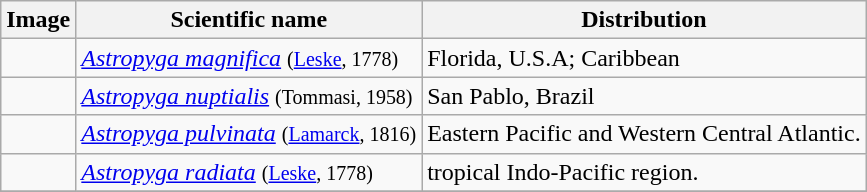<table class="wikitable">
<tr>
<th>Image</th>
<th>Scientific name</th>
<th>Distribution</th>
</tr>
<tr>
<td></td>
<td><em><a href='#'>Astropyga magnifica</a></em> <small>(<a href='#'>Leske</a>, 1778)</small></td>
<td>Florida, U.S.A; Caribbean</td>
</tr>
<tr>
<td></td>
<td><em><a href='#'>Astropyga nuptialis</a></em> <small>(Tommasi, 1958)</small></td>
<td>San Pablo, Brazil</td>
</tr>
<tr>
<td></td>
<td><em><a href='#'>Astropyga pulvinata</a></em> <small>(<a href='#'>Lamarck</a>, 1816)</small></td>
<td>Eastern Pacific and Western Central Atlantic.</td>
</tr>
<tr>
<td></td>
<td><em><a href='#'>Astropyga radiata</a></em> <small>(<a href='#'>Leske</a>, 1778)</small></td>
<td>tropical Indo-Pacific region.</td>
</tr>
<tr>
</tr>
</table>
